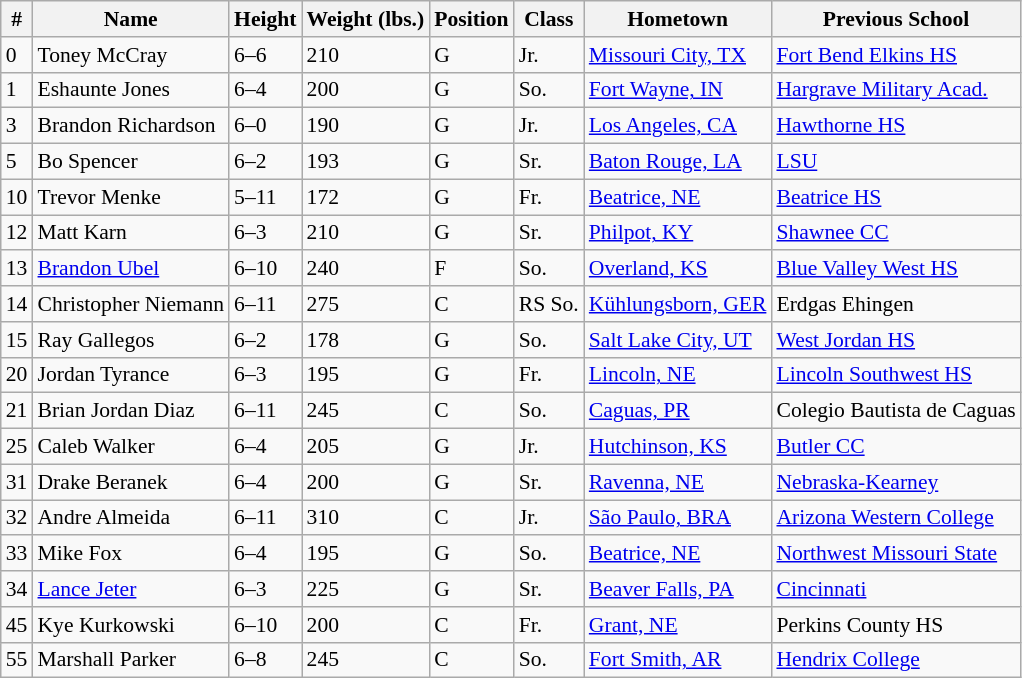<table class="wikitable" style="font-size: 90%">
<tr>
<th>#</th>
<th>Name</th>
<th>Height</th>
<th>Weight (lbs.)</th>
<th>Position</th>
<th>Class</th>
<th>Hometown</th>
<th>Previous School</th>
</tr>
<tr>
<td>0</td>
<td>Toney McCray</td>
<td>6–6</td>
<td>210</td>
<td>G</td>
<td>Jr.</td>
<td><a href='#'>Missouri City, TX</a></td>
<td><a href='#'>Fort Bend Elkins HS</a></td>
</tr>
<tr>
<td>1</td>
<td>Eshaunte Jones</td>
<td>6–4</td>
<td>200</td>
<td>G</td>
<td>So.</td>
<td><a href='#'>Fort Wayne, IN</a></td>
<td><a href='#'>Hargrave Military Acad.</a></td>
</tr>
<tr>
<td>3</td>
<td>Brandon Richardson</td>
<td>6–0</td>
<td>190</td>
<td>G</td>
<td>Jr.</td>
<td><a href='#'>Los Angeles, CA</a></td>
<td><a href='#'>Hawthorne HS</a></td>
</tr>
<tr>
<td>5</td>
<td>Bo Spencer</td>
<td>6–2</td>
<td>193</td>
<td>G</td>
<td>Sr.</td>
<td><a href='#'>Baton Rouge, LA</a></td>
<td><a href='#'>LSU</a></td>
</tr>
<tr>
<td>10</td>
<td>Trevor Menke</td>
<td>5–11</td>
<td>172</td>
<td>G</td>
<td>Fr.</td>
<td><a href='#'>Beatrice, NE</a></td>
<td><a href='#'>Beatrice HS</a></td>
</tr>
<tr>
<td>12</td>
<td>Matt Karn</td>
<td>6–3</td>
<td>210</td>
<td>G</td>
<td>Sr.</td>
<td><a href='#'>Philpot, KY</a></td>
<td><a href='#'>Shawnee CC</a></td>
</tr>
<tr>
<td>13</td>
<td><a href='#'>Brandon Ubel</a></td>
<td>6–10</td>
<td>240</td>
<td>F</td>
<td>So.</td>
<td><a href='#'>Overland, KS</a></td>
<td><a href='#'>Blue Valley West HS</a></td>
</tr>
<tr>
<td>14</td>
<td>Christopher Niemann</td>
<td>6–11</td>
<td>275</td>
<td>C</td>
<td>RS So.</td>
<td><a href='#'>Kühlungsborn, GER</a></td>
<td>Erdgas Ehingen</td>
</tr>
<tr>
<td>15</td>
<td>Ray Gallegos</td>
<td>6–2</td>
<td>178</td>
<td>G</td>
<td>So.</td>
<td><a href='#'>Salt Lake City, UT</a></td>
<td><a href='#'>West Jordan HS</a></td>
</tr>
<tr>
<td>20</td>
<td>Jordan Tyrance</td>
<td>6–3</td>
<td>195</td>
<td>G</td>
<td>Fr.</td>
<td><a href='#'>Lincoln, NE</a></td>
<td><a href='#'>Lincoln Southwest HS</a></td>
</tr>
<tr>
<td>21</td>
<td>Brian Jordan Diaz</td>
<td>6–11</td>
<td>245</td>
<td>C</td>
<td>So.</td>
<td><a href='#'>Caguas, PR</a></td>
<td>Colegio Bautista de Caguas</td>
</tr>
<tr>
<td>25</td>
<td>Caleb Walker</td>
<td>6–4</td>
<td>205</td>
<td>G</td>
<td>Jr.</td>
<td><a href='#'>Hutchinson, KS</a></td>
<td><a href='#'>Butler CC</a></td>
</tr>
<tr>
<td>31</td>
<td>Drake Beranek</td>
<td>6–4</td>
<td>200</td>
<td>G</td>
<td>Sr.</td>
<td><a href='#'>Ravenna, NE</a></td>
<td><a href='#'>Nebraska-Kearney</a></td>
</tr>
<tr>
<td>32</td>
<td>Andre Almeida</td>
<td>6–11</td>
<td>310</td>
<td>C</td>
<td>Jr.</td>
<td><a href='#'>São Paulo, BRA</a></td>
<td><a href='#'>Arizona Western College</a></td>
</tr>
<tr>
<td>33</td>
<td>Mike Fox</td>
<td>6–4</td>
<td>195</td>
<td>G</td>
<td>So.</td>
<td><a href='#'>Beatrice, NE</a></td>
<td><a href='#'>Northwest Missouri State</a></td>
</tr>
<tr>
<td>34</td>
<td><a href='#'>Lance Jeter</a></td>
<td>6–3</td>
<td>225</td>
<td>G</td>
<td>Sr.</td>
<td><a href='#'>Beaver Falls, PA</a></td>
<td><a href='#'>Cincinnati</a></td>
</tr>
<tr>
<td>45</td>
<td>Kye Kurkowski</td>
<td>6–10</td>
<td>200</td>
<td>C</td>
<td>Fr.</td>
<td><a href='#'>Grant, NE</a></td>
<td>Perkins County HS</td>
</tr>
<tr>
<td>55</td>
<td>Marshall Parker</td>
<td>6–8</td>
<td>245</td>
<td>C</td>
<td>So.</td>
<td><a href='#'>Fort Smith, AR</a></td>
<td><a href='#'>Hendrix College</a></td>
</tr>
</table>
